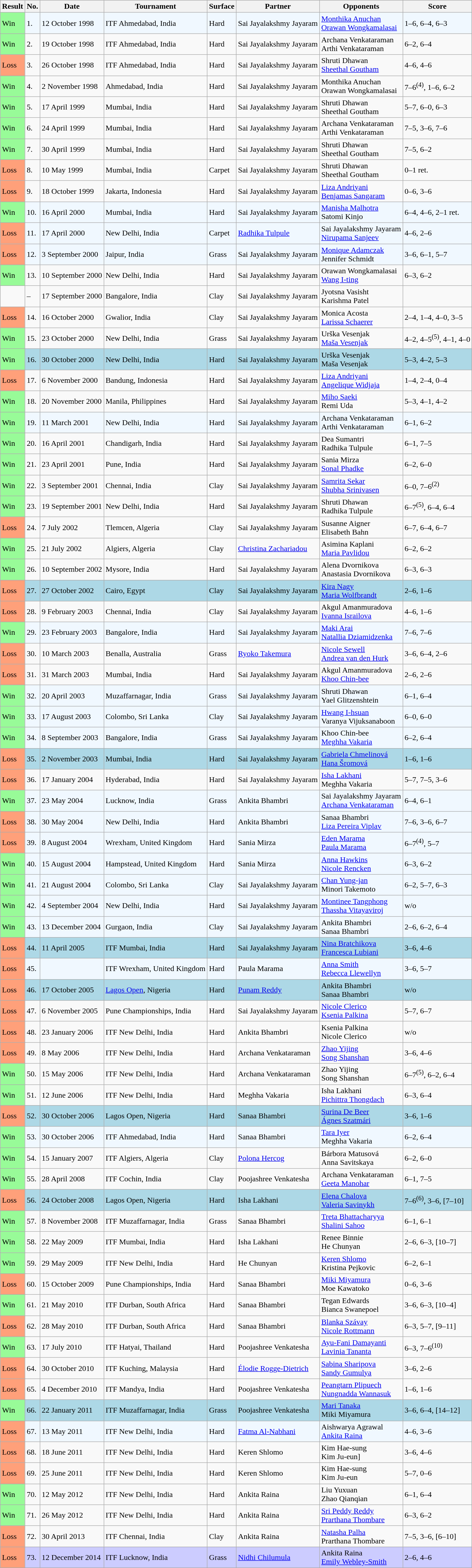<table class="sortable wikitable">
<tr>
<th>Result</th>
<th>No.</th>
<th>Date</th>
<th>Tournament</th>
<th>Surface</th>
<th>Partner</th>
<th>Opponents</th>
<th class="unsortable">Score</th>
</tr>
<tr style="background:#f0f8ff;">
<td style="background:#98fb98;">Win</td>
<td>1.</td>
<td>12 October 1998</td>
<td>ITF Ahmedabad, India</td>
<td>Hard</td>
<td> Sai Jayalakshmy Jayaram</td>
<td> <a href='#'>Monthika Anuchan</a> <br>  <a href='#'>Orawan Wongkamalasai</a></td>
<td>1–6, 6–4, 6–3</td>
</tr>
<tr>
<td style="background:#98fb98;">Win</td>
<td>2.</td>
<td>19 October 1998</td>
<td>ITF Ahmedabad, India</td>
<td>Hard</td>
<td> Sai Jayalakshmy Jayaram</td>
<td> Archana Venkataraman <br>  Arthi Venkataraman</td>
<td>6–2, 6–4</td>
</tr>
<tr>
<td style="background:#ffa07a;">Loss</td>
<td>3.</td>
<td>26 October 1998</td>
<td>ITF Ahmedabad, India</td>
<td>Hard</td>
<td> Sai Jayalakshmy Jayaram</td>
<td> Shruti Dhawan <br>  <a href='#'>Sheethal Goutham</a></td>
<td>4–6, 4–6</td>
</tr>
<tr>
<td style="background:#98fb98;">Win</td>
<td>4.</td>
<td>2 November 1998</td>
<td>Ahmedabad, India</td>
<td>Hard</td>
<td> Sai Jayalakshmy Jayaram</td>
<td> Monthika Anuchan <br>  Orawan Wongkamalasai</td>
<td>7–6<sup>(4)</sup>, 1–6, 6–2</td>
</tr>
<tr>
<td style="background:#98fb98;">Win</td>
<td>5.</td>
<td>17 April 1999</td>
<td>Mumbai, India</td>
<td>Hard</td>
<td> Sai Jayalakshmy Jayaram</td>
<td> Shruti Dhawan <br>  Sheethal Goutham</td>
<td>5–7, 6–0, 6–3</td>
</tr>
<tr>
<td style="background:#98fb98;">Win</td>
<td>6.</td>
<td>24 April 1999</td>
<td>Mumbai, India</td>
<td>Hard</td>
<td> Sai Jayalakshmy Jayaram</td>
<td> Archana Venkataraman <br>  Arthi Venkataraman</td>
<td>7–5, 3–6, 7–6</td>
</tr>
<tr>
<td style="background:#98fb98;">Win</td>
<td>7.</td>
<td>30 April 1999</td>
<td>Mumbai, India</td>
<td>Hard</td>
<td> Sai Jayalakshmy Jayaram</td>
<td> Shruti Dhawan <br>  Sheethal Goutham</td>
<td>7–5, 6–2</td>
</tr>
<tr>
<td style="background:#ffa07a;">Loss</td>
<td>8.</td>
<td>10 May 1999</td>
<td>Mumbai, India</td>
<td>Carpet</td>
<td> Sai Jayalakshmy Jayaram</td>
<td> Shruti Dhawan <br>  Sheethal Goutham</td>
<td>0–1 ret.</td>
</tr>
<tr>
<td style="background:#ffa07a;">Loss</td>
<td>9.</td>
<td>18 October 1999</td>
<td>Jakarta, Indonesia</td>
<td>Hard</td>
<td> Sai Jayalakshmy Jayaram</td>
<td> <a href='#'>Liza Andriyani</a> <br>  <a href='#'>Benjamas Sangaram</a></td>
<td>0–6, 3–6</td>
</tr>
<tr style="background:#f0f8ff;">
<td style="background:#98fb98;">Win</td>
<td>10.</td>
<td>16 April 2000</td>
<td>Mumbai, India</td>
<td>Hard</td>
<td> Sai Jayalakshmy Jayaram</td>
<td> <a href='#'>Manisha Malhotra</a> <br>  Satomi Kinjo</td>
<td>6–4, 4–6, 2–1 ret.</td>
</tr>
<tr style="background:#f0f8ff;">
<td style="background:#ffa07a;">Loss</td>
<td>11.</td>
<td>17 April 2000</td>
<td>New Delhi, India</td>
<td>Carpet</td>
<td> <a href='#'>Radhika Tulpule</a></td>
<td> Sai Jayalakshmy Jayaram <br>  <a href='#'>Nirupama Sanjeev</a></td>
<td>4–6, 2–6</td>
</tr>
<tr style="background:#f0f8ff;">
<td style="background:#ffa07a;">Loss</td>
<td>12.</td>
<td>3 September 2000</td>
<td>Jaipur, India</td>
<td>Grass</td>
<td> Sai Jayalakshmy Jayaram</td>
<td> <a href='#'>Monique Adamczak</a> <br>  Jennifer Schmidt</td>
<td>3–6, 6–1, 5–7</td>
</tr>
<tr>
<td style="background:#98fb98;">Win</td>
<td>13.</td>
<td>10 September 2000</td>
<td>New Delhi, India</td>
<td>Hard</td>
<td> Sai Jayalakshmy Jayaram</td>
<td> Orawan Wongkamalasai <br>  <a href='#'>Wang I-ting</a></td>
<td>6–3, 6–2</td>
</tr>
<tr>
<td></td>
<td>–</td>
<td>17 September 2000</td>
<td>Bangalore, India</td>
<td>Clay</td>
<td> Sai Jayalakshmy Jayaram</td>
<td> Jyotsna Vasisht <br>  Karishma Patel</td>
<td></td>
</tr>
<tr>
<td style="background:#ffa07a;">Loss</td>
<td>14.</td>
<td>16 October 2000</td>
<td>Gwalior, India</td>
<td>Clay</td>
<td> Sai Jayalakshmy Jayaram</td>
<td> Monica Acosta <br>  <a href='#'>Larissa Schaerer</a></td>
<td>2–4, 1–4, 4–0, 3–5</td>
</tr>
<tr>
<td style="background:#98fb98;">Win</td>
<td>15.</td>
<td>23 October 2000</td>
<td>New Delhi, India</td>
<td>Grass</td>
<td> Sai Jayalakshmy Jayaram</td>
<td> Urška Vesenjak <br>  <a href='#'>Maša Vesenjak</a></td>
<td>4–2, 4–5<sup>(5)</sup>, 4–1, 4–0</td>
</tr>
<tr style="background:lightblue;">
<td style="background:#98fb98;">Win</td>
<td>16.</td>
<td>30 October 2000</td>
<td>New Delhi, India</td>
<td>Hard</td>
<td> Sai Jayalakshmy Jayaram</td>
<td> Urška Vesenjak <br>  Maša Vesenjak</td>
<td>5–3, 4–2, 5–3</td>
</tr>
<tr>
<td style="background:#ffa07a;">Loss</td>
<td>17.</td>
<td>6 November 2000</td>
<td>Bandung, Indonesia</td>
<td>Hard</td>
<td> Sai Jayalakshmy Jayaram</td>
<td> <a href='#'>Liza Andriyani</a> <br>  <a href='#'>Angelique Widjaja</a></td>
<td>1–4, 2–4, 0–4</td>
</tr>
<tr>
<td style="background:#98fb98;">Win</td>
<td>18.</td>
<td>20 November 2000</td>
<td>Manila, Philippines</td>
<td>Hard</td>
<td> Sai Jayalakshmy Jayaram</td>
<td> <a href='#'>Miho Saeki</a> <br>  Remi Uda</td>
<td>5–3, 4–1, 4–2</td>
</tr>
<tr style="background:#f0f8ff;">
<td style="background:#98fb98;">Win</td>
<td>19.</td>
<td>11 March 2001</td>
<td>New Delhi, India</td>
<td>Hard</td>
<td> Sai Jayalakshmy Jayaram</td>
<td> Archana Venkataraman <br>  Arthi Venkataraman</td>
<td>6–1, 6–2</td>
</tr>
<tr>
<td style="background:#98fb98;">Win</td>
<td>20.</td>
<td>16 April 2001</td>
<td>Chandigarh, India</td>
<td>Hard</td>
<td> Sai Jayalakshmy Jayaram</td>
<td> Dea Sumantri <br>  Radhika Tulpule</td>
<td>6–1, 7–5</td>
</tr>
<tr>
<td style="background:#98fb98;">Win</td>
<td>21.</td>
<td>23 April 2001</td>
<td>Pune, India</td>
<td>Hard</td>
<td> Sai Jayalakshmy Jayaram</td>
<td> Sania Mirza <br>  <a href='#'>Sonal Phadke</a></td>
<td>6–2, 6–0</td>
</tr>
<tr>
<td style="background:#98fb98;">Win</td>
<td>22.</td>
<td>3 September 2001</td>
<td>Chennai, India</td>
<td>Clay</td>
<td> Sai Jayalakshmy Jayaram</td>
<td> <a href='#'>Samrita Sekar</a> <br>  <a href='#'>Shubha Srinivasen</a></td>
<td>6–0, 7–6<sup>(2)</sup></td>
</tr>
<tr>
<td style="background:#98fb98;">Win</td>
<td>23.</td>
<td>19 September 2001</td>
<td>New Delhi, India</td>
<td>Hard</td>
<td> Sai Jayalakshmy Jayaram</td>
<td> Shruti Dhawan <br>  Radhika Tulpule</td>
<td>6–7<sup>(5)</sup>, 6–4, 6–4</td>
</tr>
<tr>
<td style="background:#ffa07a;">Loss</td>
<td>24.</td>
<td>7 July 2002</td>
<td>Tlemcen, Algeria</td>
<td>Clay</td>
<td> Sai Jayalakshmy Jayaram</td>
<td> Susanne Aigner <br>  Elisabeth Bahn</td>
<td>6–7, 6–4, 6–7</td>
</tr>
<tr>
<td style="background:#98fb98;">Win</td>
<td>25.</td>
<td>21 July 2002</td>
<td>Algiers, Algeria</td>
<td>Clay</td>
<td> <a href='#'>Christina Zachariadou</a></td>
<td> Asimina Kaplani <br>  <a href='#'>Maria Pavlidou</a></td>
<td>6–2, 6–2</td>
</tr>
<tr>
<td style="background:#98fb98;">Win</td>
<td>26.</td>
<td>10 September 2002</td>
<td>Mysore, India</td>
<td>Hard</td>
<td> Sai Jayalakshmy Jayaram</td>
<td> Alena Dvornikova <br>  Anastasia Dvornikova</td>
<td>6–3, 6–3</td>
</tr>
<tr style="background:lightblue;">
<td style="background:#ffa07a;">Loss</td>
<td>27.</td>
<td>27 October 2002</td>
<td>Cairo, Egypt</td>
<td>Clay</td>
<td> Sai Jayalakshmy Jayaram</td>
<td> <a href='#'>Kira Nagy</a> <br>  <a href='#'>Maria Wolfbrandt</a></td>
<td>2–6, 1–6</td>
</tr>
<tr>
<td style="background:#ffa07a;">Loss</td>
<td>28.</td>
<td>9 February 2003</td>
<td>Chennai, India</td>
<td>Clay</td>
<td> Sai Jayalakshmy Jayaram</td>
<td> Akgul Amanmuradova <br>  <a href='#'>Ivanna Israilova</a></td>
<td>4–6, 1–6</td>
</tr>
<tr style="background:#f0f8ff;">
<td style="background:#98fb98;">Win</td>
<td>29.</td>
<td>23 February 2003</td>
<td>Bangalore, India</td>
<td>Hard</td>
<td> Sai Jayalakshmy Jayaram</td>
<td> <a href='#'>Maki Arai</a> <br>  <a href='#'>Natallia Dziamidzenka</a></td>
<td>7–6, 7–6</td>
</tr>
<tr>
<td style="background:#ffa07a;">Loss</td>
<td>30.</td>
<td>10 March 2003</td>
<td>Benalla, Australia</td>
<td>Grass</td>
<td> <a href='#'>Ryoko Takemura</a></td>
<td> <a href='#'>Nicole Sewell</a> <br>  <a href='#'>Andrea van den Hurk</a></td>
<td>3–6, 6–4, 2–6</td>
</tr>
<tr>
<td style="background:#ffa07a;">Loss</td>
<td>31.</td>
<td>31 March 2003</td>
<td>Mumbai, India</td>
<td>Hard</td>
<td> Sai Jayalakshmy Jayaram</td>
<td> Akgul Amanmuradova <br>  <a href='#'>Khoo Chin-bee</a></td>
<td>2–6, 2–6</td>
</tr>
<tr style="background:#f0f8ff;">
<td style="background:#98fb98;">Win</td>
<td>32.</td>
<td>20 April 2003</td>
<td>Muzaffarnagar, India</td>
<td>Grass</td>
<td> Sai Jayalakshmy Jayaram</td>
<td> Shruti Dhawan <br>  Yael Glitzenshtein</td>
<td>6–1, 6–4</td>
</tr>
<tr style="background:#f0f8ff;">
<td style="background:#98fb98;">Win</td>
<td>33.</td>
<td>17 August 2003</td>
<td>Colombo, Sri Lanka</td>
<td>Clay</td>
<td> Sai Jayalakshmy Jayaram</td>
<td> <a href='#'>Hwang I-hsuan</a> <br>  Varanya Vijuksanaboon</td>
<td>6–0, 6–0</td>
</tr>
<tr style="background:#f0f8ff;">
<td style="background:#98fb98;">Win</td>
<td>34.</td>
<td>8 September 2003</td>
<td>Bangalore, India</td>
<td>Grass</td>
<td> Sai Jayalakshmy Jayaram</td>
<td> Khoo Chin-bee <br>  <a href='#'>Meghha Vakaria</a></td>
<td>6–2, 6–4</td>
</tr>
<tr style="background:lightblue;">
<td style="background:#ffa07a;">Loss</td>
<td>35.</td>
<td>2 November 2003</td>
<td>Mumbai, India</td>
<td>Hard</td>
<td> Sai Jayalakshmy Jayaram</td>
<td> <a href='#'>Gabriela Chmelinová</a> <br>  <a href='#'>Hana Šromová</a></td>
<td>1–6, 1–6</td>
</tr>
<tr>
<td style="background:#ffa07a;">Loss</td>
<td>36.</td>
<td>17 January 2004</td>
<td>Hyderabad, India</td>
<td>Hard</td>
<td> Sai Jayalakshmy Jayaram</td>
<td> <a href='#'>Isha Lakhani</a> <br>  Meghha Vakaria</td>
<td>5–7, 7–5, 3–6</td>
</tr>
<tr style="background:#f0f8ff;">
<td style="background:#98fb98;">Win</td>
<td>37.</td>
<td>23 May 2004</td>
<td>Lucknow, India</td>
<td>Grass</td>
<td> Ankita Bhambri</td>
<td> Sai Jayalakshmy Jayaram <br>  <a href='#'>Archana Venkataraman</a></td>
<td>6–4, 6–1</td>
</tr>
<tr style="background:#f0f8ff;">
<td style="background:#ffa07a;">Loss</td>
<td>38.</td>
<td>30 May 2004</td>
<td>New Delhi, India</td>
<td>Hard</td>
<td> Ankita Bhambri</td>
<td> Sanaa Bhambri <br>  <a href='#'>Liza Pereira Viplav</a></td>
<td>7–6, 3–6, 6–7</td>
</tr>
<tr style="background:#f0f8ff;">
<td style="background:#ffa07a;">Loss</td>
<td>39.</td>
<td>8 August 2004</td>
<td>Wrexham, United Kingdom</td>
<td>Hard</td>
<td> Sania Mirza</td>
<td> <a href='#'>Eden Marama</a> <br>  <a href='#'>Paula Marama</a></td>
<td>6–7<sup>(4)</sup>, 5–7</td>
</tr>
<tr style="background:#f0f8ff;">
<td style="background:#98fb98;">Win</td>
<td>40.</td>
<td>15 August 2004</td>
<td>Hampstead, United Kingdom</td>
<td>Hard</td>
<td> Sania Mirza</td>
<td> <a href='#'>Anna Hawkins</a> <br>  <a href='#'>Nicole Rencken</a></td>
<td>6–3, 6–2</td>
</tr>
<tr style="background:#f0f8ff;">
<td style="background:#98fb98;">Win</td>
<td>41.</td>
<td>21 August 2004</td>
<td>Colombo, Sri Lanka</td>
<td>Clay</td>
<td> Sai Jayalakshmy Jayaram</td>
<td> <a href='#'>Chan Yung-jan</a> <br>  Minori Takemoto</td>
<td>6–2, 5–7, 6–3</td>
</tr>
<tr style="background:#f0f8ff;">
<td style="background:#98fb98;">Win</td>
<td>42.</td>
<td>4 September 2004</td>
<td>New Delhi, India</td>
<td>Hard</td>
<td> Sai Jayalakshmy Jayaram</td>
<td> <a href='#'>Montinee Tangphong</a> <br>  <a href='#'>Thassha Vitayaviroj</a></td>
<td>w/o</td>
</tr>
<tr style="background:#f0f8ff;">
<td style="background:#98fb98;">Win</td>
<td>43.</td>
<td>13 December 2004</td>
<td>Gurgaon, India</td>
<td>Clay</td>
<td> Sai Jayalakshmy Jayaram</td>
<td> Ankita Bhambri <br>  Sanaa Bhambri</td>
<td>2–6, 6–2, 6–4</td>
</tr>
<tr style="background:lightblue;">
<td style="background:#ffa07a;">Loss</td>
<td>44.</td>
<td>11 April 2005</td>
<td>ITF Mumbai, India</td>
<td>Hard</td>
<td> Sai Jayalakshmy Jayaram</td>
<td> <a href='#'>Nina Bratchikova</a> <br>  <a href='#'>Francesca Lubiani</a></td>
<td>3–6, 4–6</td>
</tr>
<tr style="background:#f0f8ff;">
<td style="background:#ffa07a;">Loss</td>
<td>45.</td>
<td></td>
<td>ITF Wrexham, United Kingdom</td>
<td>Hard</td>
<td> Paula Marama</td>
<td> <a href='#'>Anna Smith</a> <br>  <a href='#'>Rebecca Llewellyn</a></td>
<td>3–6, 5–7</td>
</tr>
<tr style="background:lightblue;">
<td style="background:#ffa07a;">Loss</td>
<td>46.</td>
<td>17 October 2005</td>
<td><a href='#'>Lagos Open</a>, Nigeria</td>
<td>Hard</td>
<td> <a href='#'>Punam Reddy</a></td>
<td> Ankita Bhambri <br>  Sanaa Bhambri</td>
<td>w/o</td>
</tr>
<tr>
<td style="background:#ffa07a;">Loss</td>
<td>47.</td>
<td>6 November 2005</td>
<td>Pune Championships, India</td>
<td>Hard</td>
<td> Sai Jayalakshmy Jayaram</td>
<td> <a href='#'>Nicole Clerico</a> <br>  <a href='#'>Ksenia Palkina</a></td>
<td>5–7, 6–7</td>
</tr>
<tr>
<td style="background:#ffa07a;">Loss</td>
<td>48.</td>
<td>23 January 2006</td>
<td>ITF New Delhi, India</td>
<td>Hard</td>
<td> Ankita Bhambri</td>
<td> Ksenia Palkina <br>  Nicole Clerico</td>
<td>w/o</td>
</tr>
<tr>
<td style="background:#ffa07a;">Loss</td>
<td>49.</td>
<td>8 May 2006</td>
<td>ITF New Delhi, India</td>
<td>Hard</td>
<td> Archana Venkataraman</td>
<td> <a href='#'>Zhao Yijing</a> <br>  <a href='#'>Song Shanshan</a></td>
<td>3–6, 4–6</td>
</tr>
<tr>
<td style="background:#98fb98;">Win</td>
<td>50.</td>
<td>15 May 2006</td>
<td>ITF New Delhi, India</td>
<td>Hard</td>
<td> Archana Venkataraman</td>
<td> Zhao Yijing <br>  Song Shanshan</td>
<td>6–7<sup>(5)</sup>, 6–2, 6–4</td>
</tr>
<tr>
<td style="background:#98fb98;">Win</td>
<td>51.</td>
<td>12 June 2006</td>
<td>ITF New Delhi, India</td>
<td>Hard</td>
<td> Meghha Vakaria</td>
<td> Isha Lakhani <br>  <a href='#'>Pichittra Thongdach</a></td>
<td>6–3, 6–4</td>
</tr>
<tr style="background:lightblue;">
<td style="background:#ffa07a;">Loss</td>
<td>52.</td>
<td>30 October 2006</td>
<td>Lagos Open, Nigeria</td>
<td>Hard</td>
<td> Sanaa Bhambri</td>
<td> <a href='#'>Surina De Beer</a> <br>  <a href='#'>Ágnes Szatmári</a></td>
<td>3–6, 1–6</td>
</tr>
<tr style="background:#f0f8ff;">
<td style="background:#98fb98;">Win</td>
<td>53.</td>
<td>30 October 2006</td>
<td>ITF Ahmedabad, India</td>
<td>Hard</td>
<td> Sanaa Bhambri</td>
<td> <a href='#'>Tara Iyer</a> <br>  Meghha Vakaria</td>
<td>6–2, 6–4</td>
</tr>
<tr>
<td style="background:#98fb98;">Win</td>
<td>54.</td>
<td>15 January 2007</td>
<td>ITF Algiers, Algeria</td>
<td>Clay</td>
<td> <a href='#'>Polona Hercog</a></td>
<td> Bárbora Matusová <br>  Anna Savitskaya</td>
<td>6–2, 6–0</td>
</tr>
<tr>
<td style="background:#98fb98;">Win</td>
<td>55.</td>
<td>28 April 2008</td>
<td>ITF Cochin, India</td>
<td>Clay</td>
<td> Poojashree Venkatesha</td>
<td> Archana Venkataraman <br>  <a href='#'>Geeta Manohar</a></td>
<td>6–1, 7–5</td>
</tr>
<tr style="background:lightblue;">
<td style="background:#ffa07a;">Loss</td>
<td>56.</td>
<td>24 October 2008</td>
<td>Lagos Open, Nigeria</td>
<td>Hard</td>
<td> Isha Lakhani</td>
<td> <a href='#'>Elena Chalova</a> <br>  <a href='#'>Valeria Savinykh</a></td>
<td>7–6<sup>(6)</sup>, 3–6, [7–10]</td>
</tr>
<tr>
<td style="background:#98fb98;">Win</td>
<td>57.</td>
<td>8 November 2008</td>
<td>ITF Muzaffarnagar, India</td>
<td>Grass</td>
<td> Sanaa Bhambri</td>
<td> <a href='#'>Treta Bhattacharyya</a> <br>  <a href='#'>Shalini Sahoo</a></td>
<td>6–1, 6–1</td>
</tr>
<tr>
<td style="background:#98fb98;">Win</td>
<td>58.</td>
<td>22 May 2009</td>
<td>ITF Mumbai, India</td>
<td>Hard</td>
<td> Isha Lakhani</td>
<td> Renee Binnie <br>  He Chunyan</td>
<td>2–6, 6–3, [10–7]</td>
</tr>
<tr>
<td style="background:#98fb98;">Win</td>
<td>59.</td>
<td>29 May 2009</td>
<td>ITF New Delhi, India</td>
<td>Hard</td>
<td> He Chunyan</td>
<td> <a href='#'>Keren Shlomo</a> <br>  Kristina Pejkovic</td>
<td>6–2, 6–1</td>
</tr>
<tr>
<td style="background:#ffa07a;">Loss</td>
<td>60.</td>
<td>15 October 2009</td>
<td>Pune Championships, India</td>
<td>Hard</td>
<td> Sanaa Bhambri</td>
<td> <a href='#'>Miki Miyamura</a> <br>  Moe Kawatoko</td>
<td>0–6, 3–6</td>
</tr>
<tr>
<td style="background:#98fb98;">Win</td>
<td>61.</td>
<td>21 May 2010</td>
<td>ITF Durban, South Africa</td>
<td>Hard</td>
<td> Sanaa Bhambri</td>
<td> Tegan Edwards <br>  Bianca Swanepoel</td>
<td>3–6, 6–3, [10–4]</td>
</tr>
<tr>
<td style="background:#ffa07a;">Loss</td>
<td>62.</td>
<td>28 May 2010</td>
<td>ITF Durban, South Africa</td>
<td>Hard</td>
<td> Sanaa Bhambri</td>
<td> <a href='#'>Blanka Szávay</a> <br>  <a href='#'>Nicole Rottmann</a></td>
<td>6–3, 5–7, [9–11]</td>
</tr>
<tr>
<td style="background:#98fb98;">Win</td>
<td>63.</td>
<td>17 July 2010</td>
<td>ITF Hatyai, Thailand</td>
<td>Hard</td>
<td> Poojashree Venkatesha</td>
<td> <a href='#'>Ayu-Fani Damayanti</a> <br>  <a href='#'>Lavinia Tananta</a></td>
<td>6–3, 7–6<sup>(10)</sup></td>
</tr>
<tr>
<td style="background:#ffa07a;">Loss</td>
<td>64.</td>
<td>30 October 2010</td>
<td>ITF Kuching, Malaysia</td>
<td>Hard</td>
<td> <a href='#'>Élodie Rogge-Dietrich</a></td>
<td> <a href='#'>Sabina Sharipova</a> <br>  <a href='#'>Sandy Gumulya</a></td>
<td>3–6, 2–6</td>
</tr>
<tr>
<td style="background:#ffa07a;">Loss</td>
<td>65.</td>
<td>4 December 2010</td>
<td>ITF Mandya, India</td>
<td>Hard</td>
<td> Poojashree Venkatesha</td>
<td> <a href='#'>Peangtarn Plipuech</a> <br>  <a href='#'>Nungnadda Wannasuk</a></td>
<td>1–6, 1–6</td>
</tr>
<tr style="background:lightblue;">
<td style="background:#98fb98;">Win</td>
<td>66.</td>
<td>22 January 2011</td>
<td>ITF Muzaffarnagar, India</td>
<td>Grass</td>
<td> Poojashree Venkatesha</td>
<td> <a href='#'>Mari Tanaka</a>  <br>  Miki Miyamura</td>
<td>3–6, 6–4, [14–12]</td>
</tr>
<tr style="background:#f0f8ff;">
<td style="background:#ffa07a;">Loss</td>
<td>67.</td>
<td>13 May 2011</td>
<td>ITF New Delhi, India</td>
<td>Hard</td>
<td> <a href='#'>Fatma Al-Nabhani</a></td>
<td> Aishwarya Agrawal <br>  <a href='#'>Ankita Raina</a></td>
<td>4–6, 3–6</td>
</tr>
<tr>
<td style="background:#ffa07a;">Loss</td>
<td>68.</td>
<td>18 June 2011</td>
<td>ITF New Delhi, India</td>
<td>Hard</td>
<td> Keren Shlomo</td>
<td> Kim Hae-sung <br>  Kim Ju-eun]</td>
<td>3–6, 4–6</td>
</tr>
<tr>
<td style="background:#ffa07a;">Loss</td>
<td>69.</td>
<td>25 June 2011</td>
<td>ITF New Delhi, India</td>
<td>Hard</td>
<td> Keren Shlomo</td>
<td> Kim Hae-sung <br>  Kim Ju-eun</td>
<td>5–7, 0–6</td>
</tr>
<tr>
<td style="background:#98fb98;">Win</td>
<td>70.</td>
<td>12 May 2012</td>
<td>ITF New Delhi, India</td>
<td>Hard</td>
<td> Ankita Raina</td>
<td> Liu Yuxuan <br>  Zhao Qianqian</td>
<td>6–1, 6–4</td>
</tr>
<tr>
<td style="background:#98fb98;">Win</td>
<td>71.</td>
<td>26 May 2012</td>
<td>ITF New Delhi, India</td>
<td>Hard</td>
<td> Ankita Raina</td>
<td> <a href='#'>Sri Peddy Reddy</a> <br>  <a href='#'>Prarthana Thombare</a></td>
<td>6–3, 6–2</td>
</tr>
<tr>
<td style="background:#ffa07a;">Loss</td>
<td>72.</td>
<td>30 April 2013</td>
<td>ITF Chennai, India</td>
<td>Clay</td>
<td> Ankita Raina</td>
<td> <a href='#'>Natasha Palha</a> <br>  Prarthana Thombare</td>
<td>7–5, 3–6, [6–10]</td>
</tr>
<tr style="background:#ccccff;">
<td style="background:#ffa07a;">Loss</td>
<td>73.</td>
<td>12 December 2014</td>
<td>ITF Lucknow, India</td>
<td>Grass</td>
<td> <a href='#'>Nidhi Chilumula</a></td>
<td> Ankita Raina <br>  <a href='#'>Emily Webley-Smith</a></td>
<td>2–6, 4–6</td>
</tr>
</table>
